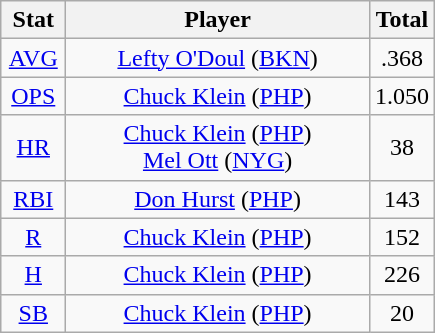<table class="wikitable" style="text-align:center;">
<tr>
<th style="width:15%;">Stat</th>
<th>Player</th>
<th style="width:15%;">Total</th>
</tr>
<tr>
<td><a href='#'>AVG</a></td>
<td><a href='#'>Lefty O'Doul</a> (<a href='#'>BKN</a>)</td>
<td>.368</td>
</tr>
<tr>
<td><a href='#'>OPS</a></td>
<td><a href='#'>Chuck Klein</a> (<a href='#'>PHP</a>)</td>
<td>1.050</td>
</tr>
<tr>
<td><a href='#'>HR</a></td>
<td><a href='#'>Chuck Klein</a> (<a href='#'>PHP</a>)<br><a href='#'>Mel Ott</a> (<a href='#'>NYG</a>)</td>
<td>38</td>
</tr>
<tr>
<td><a href='#'>RBI</a></td>
<td><a href='#'>Don Hurst</a> (<a href='#'>PHP</a>)</td>
<td>143</td>
</tr>
<tr>
<td><a href='#'>R</a></td>
<td><a href='#'>Chuck Klein</a> (<a href='#'>PHP</a>)</td>
<td>152</td>
</tr>
<tr>
<td><a href='#'>H</a></td>
<td><a href='#'>Chuck Klein</a> (<a href='#'>PHP</a>)</td>
<td>226</td>
</tr>
<tr>
<td><a href='#'>SB</a></td>
<td><a href='#'>Chuck Klein</a> (<a href='#'>PHP</a>)</td>
<td>20</td>
</tr>
</table>
